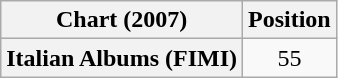<table class="wikitable plainrowheaders" style="text-align:center">
<tr>
<th scope="col">Chart (2007)</th>
<th scope="col">Position</th>
</tr>
<tr>
<th scope="row">Italian Albums (FIMI)</th>
<td>55</td>
</tr>
</table>
